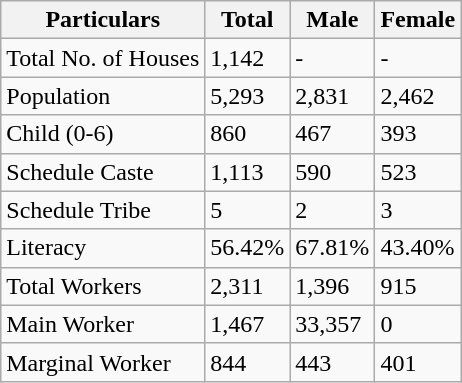<table class="wikitable">
<tr>
<th>Particulars</th>
<th>Total</th>
<th>Male</th>
<th>Female</th>
</tr>
<tr>
<td>Total No. of Houses</td>
<td>1,142</td>
<td>-</td>
<td>-</td>
</tr>
<tr>
<td>Population</td>
<td>5,293</td>
<td>2,831</td>
<td>2,462</td>
</tr>
<tr>
<td>Child (0-6)</td>
<td>860</td>
<td>467</td>
<td>393</td>
</tr>
<tr>
<td>Schedule Caste</td>
<td>1,113</td>
<td>590</td>
<td>523</td>
</tr>
<tr>
<td>Schedule Tribe</td>
<td>5</td>
<td>2</td>
<td>3</td>
</tr>
<tr>
<td>Literacy</td>
<td>56.42%</td>
<td>67.81%</td>
<td>43.40%</td>
</tr>
<tr>
<td>Total Workers</td>
<td>2,311</td>
<td>1,396</td>
<td>915</td>
</tr>
<tr>
<td>Main Worker</td>
<td>1,467</td>
<td>33,357</td>
<td>0</td>
</tr>
<tr>
<td>Marginal Worker</td>
<td>844</td>
<td>443</td>
<td>401</td>
</tr>
</table>
